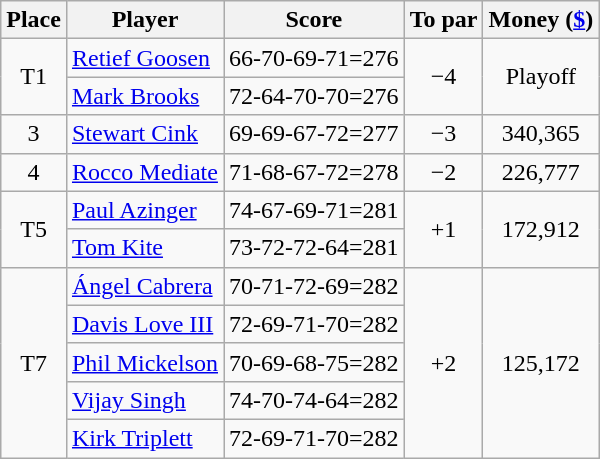<table class="wikitable">
<tr>
<th>Place</th>
<th>Player</th>
<th>Score</th>
<th>To par</th>
<th>Money (<a href='#'>$</a>)</th>
</tr>
<tr>
<td align=center rowspan=2>T1</td>
<td> <a href='#'>Retief Goosen</a></td>
<td>66-70-69-71=276</td>
<td rowspan="2" align=center>−4</td>
<td rowspan="2" align=center>Playoff</td>
</tr>
<tr>
<td> <a href='#'>Mark Brooks</a></td>
<td>72-64-70-70=276</td>
</tr>
<tr>
<td align=center>3</td>
<td> <a href='#'>Stewart Cink</a></td>
<td>69-69-67-72=277</td>
<td align=center>−3</td>
<td align=center>340,365</td>
</tr>
<tr>
<td align=center>4</td>
<td> <a href='#'>Rocco Mediate</a></td>
<td>71-68-67-72=278</td>
<td align=center>−2</td>
<td align=center>226,777</td>
</tr>
<tr>
<td rowspan="2" align=center>T5</td>
<td> <a href='#'>Paul Azinger</a></td>
<td>74-67-69-71=281</td>
<td rowspan="2" align=center>+1</td>
<td rowspan="2" align=center>172,912</td>
</tr>
<tr>
<td> <a href='#'>Tom Kite</a></td>
<td>73-72-72-64=281</td>
</tr>
<tr>
<td rowspan="5" align=center>T7</td>
<td> <a href='#'>Ángel Cabrera</a></td>
<td>70-71-72-69=282</td>
<td rowspan="5" align=center>+2</td>
<td rowspan="5" align=center>125,172</td>
</tr>
<tr>
<td> <a href='#'>Davis Love III</a></td>
<td>72-69-71-70=282</td>
</tr>
<tr>
<td> <a href='#'>Phil Mickelson</a></td>
<td>70-69-68-75=282</td>
</tr>
<tr>
<td> <a href='#'>Vijay Singh</a></td>
<td>74-70-74-64=282</td>
</tr>
<tr>
<td> <a href='#'>Kirk Triplett</a></td>
<td>72-69-71-70=282</td>
</tr>
</table>
